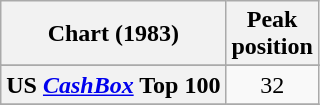<table class="wikitable plainrowheaders sortable">
<tr>
<th>Chart (1983)</th>
<th>Peak<br>position</th>
</tr>
<tr>
</tr>
<tr>
</tr>
<tr>
</tr>
<tr>
</tr>
<tr>
<th scope="row">US <a href='#'><em>CashBox</em></a> Top 100</th>
<td align="center">32</td>
</tr>
<tr>
</tr>
</table>
